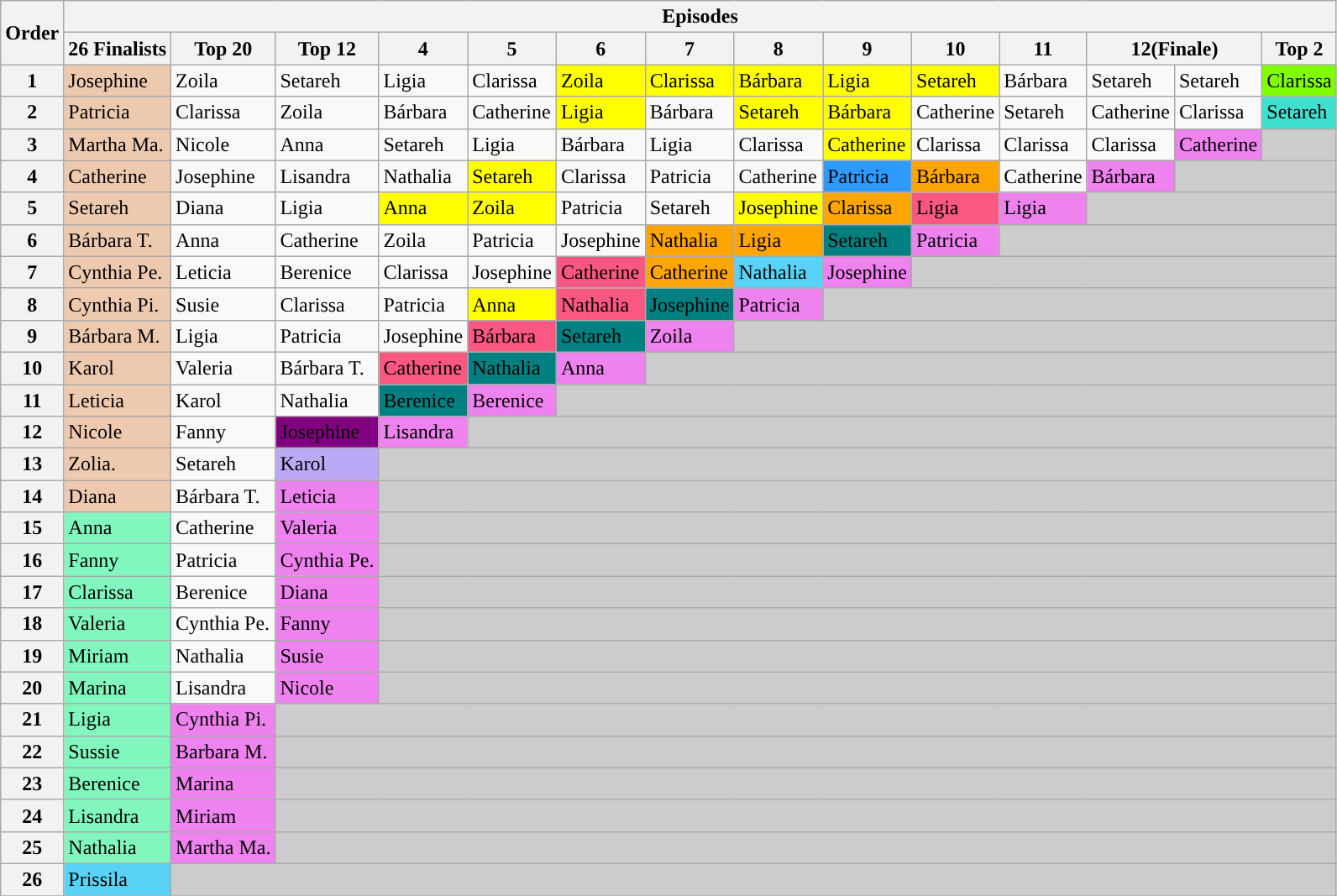<table class="wikitable">
<tr>
<th rowspan=2>Order</th>
<th colspan=20>Episodes</th>
</tr>
<tr>
<th>26 Finalists</th>
<th>Top 20</th>
<th>Top 12</th>
<th>4</th>
<th>5</th>
<th>6</th>
<th>7</th>
<th>8</th>
<th>9</th>
<th>10</th>
<th>11</th>
<th colspan="2">12(Finale)</th>
<th>Top 2</th>
</tr>
<tr>
<th>1</th>
<td style="background:#EDC9AF;">Josephine</td>
<td>Zoila</td>
<td>Setareh</td>
<td>Ligia</td>
<td>Clarissa</td>
<td style="background:yellow;">Zoila</td>
<td style="background:yellow;">Clarissa</td>
<td style="background:yellow;">Bárbara</td>
<td style="background:yellow;">Ligia</td>
<td style="background:yellow;">Setareh</td>
<td>Bárbara</td>
<td>Setareh</td>
<td>Setareh</td>
<td style="background:#80FF00;"><span>Clarissa</span></td>
</tr>
<tr>
<th>2</th>
<td style="background:#EDC9AF;">Patricia</td>
<td>Clarissa</td>
<td>Zoila</td>
<td>Bárbara</td>
<td>Catherine</td>
<td style="background:yellow;">Ligia</td>
<td>Bárbara</td>
<td style="background:yellow;">Setareh</td>
<td style="background:yellow;">Bárbara</td>
<td>Catherine</td>
<td>Setareh</td>
<td>Catherine</td>
<td>Clarissa</td>
<td style="background:turquoise">Setareh</td>
</tr>
<tr>
<th>3</th>
<td style="background:#EDC9AF;">Martha Ma.</td>
<td>Nicole</td>
<td>Anna</td>
<td>Setareh</td>
<td>Ligia</td>
<td>Bárbara</td>
<td>Ligia</td>
<td>Clarissa</td>
<td style="background:yellow;">Catherine</td>
<td>Clarissa</td>
<td>Clarissa</td>
<td>Clarissa</td>
<td style="background:violet;">Catherine</td>
<td style="background:#ccc;" colspan="1"></td>
</tr>
<tr>
<th>4</th>
<td style="background:#EDC9AF;">Catherine</td>
<td>Josephine</td>
<td>Lisandra</td>
<td>Nathalia</td>
<td style="background:yellow;">Setareh</td>
<td>Clarissa</td>
<td>Patricia</td>
<td>Catherine</td>
<td style="background:#2E9AFE;"><span>Patricia</span></td>
<td style="background:orange;">Bárbara</td>
<td>Catherine</td>
<td style="background:violet;">Bárbara</td>
<td style="background:#ccc;" colspan="2"></td>
</tr>
<tr>
<th>5</th>
<td style="background:#EDC9AF;">Setareh</td>
<td>Diana</td>
<td>Ligia</td>
<td style="background:yellow;">Anna</td>
<td style="background:yellow;">Zoila</td>
<td>Patricia</td>
<td>Setareh</td>
<td style="background:yellow;">Josephine</td>
<td style="background:orange;">Clarissa</td>
<td style="background:#FA5882;"><span>Ligia</span></td>
<td style="background:violet;">Ligia</td>
<td style="background:#ccc;" colspan="3"></td>
</tr>
<tr>
<th>6</th>
<td style="background:#EDC9AF;">Bárbara T.</td>
<td>Anna</td>
<td>Catherine</td>
<td>Zoila</td>
<td>Patricia</td>
<td>Josephine</td>
<td style="background:orange;">Nathalia</td>
<td style="background:orange;">Ligia</td>
<td style="background:Teal;"><span>Setareh</span></td>
<td style="background:violet;">Patricia</td>
<td style="background:#ccc;" colspan="4"></td>
</tr>
<tr>
<th>7</th>
<td style="background:#EDC9AF;">Cynthia Pe.</td>
<td>Leticia</td>
<td>Berenice</td>
<td>Clarissa</td>
<td>Josephine</td>
<td style="background:#FA5882;"><span>Catherine</span></td>
<td style="background:orange;">Catherine</td>
<td style="background:#58D3F7">Nathalia</td>
<td style="background:violet;">Josephine</td>
<td style="background:#ccc;" colspan="5"></td>
</tr>
<tr>
<th>8</th>
<td style="background:#EDC9AF;">Cynthia Pi.</td>
<td>Susie</td>
<td>Clarissa</td>
<td>Patricia</td>
<td style="background:yellow;">Anna</td>
<td style="background:#FA5882;"><span>Nathalia</span></td>
<td style="background:Teal;"><span>Josephine</span></td>
<td style="background:violet;">Patricia</td>
<td style="background:#ccc;" colspan="6"></td>
</tr>
<tr>
<th>9</th>
<td style="background:#EDC9AF;">Bárbara M.</td>
<td>Ligia</td>
<td>Patricia</td>
<td>Josephine</td>
<td style="background:#FA5882;"><span>Bárbara</span></td>
<td style="background:Teal;"><span>Setareh</span></td>
<td style="background:violet;">Zoila</td>
<td style="background:#ccc;" colspan="7"></td>
</tr>
<tr>
<th>10</th>
<td style="background:#EDC9AF;">Karol</td>
<td>Valeria</td>
<td>Bárbara T.</td>
<td style="background:#FA5882;"><span>Catherine</span></td>
<td style="background:Teal;"><span>Nathalia</span></td>
<td style="background:violet;">Anna</td>
<td style="background:#ccc;" colspan="8"></td>
</tr>
<tr>
<th>11</th>
<td style="background:#EDC9AF;">Leticia</td>
<td>Karol</td>
<td>Nathalia</td>
<td style="background:Teal;"><span>Berenice</span></td>
<td style="background:violet;">Berenice</td>
<td style="background:#ccc;" colspan="9"></td>
</tr>
<tr>
<th>12</th>
<td style="background:#EDC9AF;">Nicole</td>
<td>Fanny</td>
<td style="background:purple;"><span>Josephine</span></td>
<td style="background:violet;">Lisandra</td>
<td style="background:#ccc;" colspan="10"></td>
</tr>
<tr>
<th>13</th>
<td style="background:#EDC9AF;">Zolia.</td>
<td>Setareh</td>
<td style="background:#BCA9F5">Karol</td>
<td style="background:#ccc;" colspan="11"></td>
</tr>
<tr>
<th>14</th>
<td style="background:#EDC9AF;">Diana</td>
<td>Bárbara T.</td>
<td style="background:violet;">Leticia</td>
<td style="background:#ccc;" colspan="11"></td>
</tr>
<tr>
<th>15</th>
<td style="background:#81F7BE">Anna</td>
<td>Catherine</td>
<td style="background:violet;">Valeria</td>
<td style="background:#ccc;" colspan="11"></td>
</tr>
<tr>
<th>16</th>
<td style="background:#81F7BE">Fanny</td>
<td>Patricia</td>
<td style="background:violet;">Cynthia Pe.</td>
<td style="background:#ccc;" colspan="11"></td>
</tr>
<tr>
<th>17</th>
<td style="background:#81F7BE">Clarissa</td>
<td>Berenice</td>
<td style="background:violet;">Diana</td>
<td style="background:#ccc;" colspan="11"></td>
</tr>
<tr>
<th>18</th>
<td style="background:#81F7BE">Valeria</td>
<td>Cynthia Pe.</td>
<td style="background:violet;">Fanny</td>
<td style="background:#ccc;" colspan="11"></td>
</tr>
<tr>
<th>19</th>
<td style="background:#81F7BE">Miriam</td>
<td>Nathalia</td>
<td style="background:violet;">Susie</td>
<td style="background:#ccc;" colspan="11"></td>
</tr>
<tr>
<th>20</th>
<td style="background:#81F7BE">Marina</td>
<td>Lisandra</td>
<td style="background:violet;">Nicole</td>
<td style="background:#ccc;" colspan="11"></td>
</tr>
<tr>
<th>21</th>
<td style="background:#81F7BE">Ligia</td>
<td style="background:violet;">Cynthia Pi.</td>
<td style="background:#ccc;" colspan="12"></td>
</tr>
<tr>
<th>22</th>
<td style="background:#81F7BE">Sussie</td>
<td style="background:violet;">Barbara M.</td>
<td style="background:#ccc;" colspan="12"></td>
</tr>
<tr>
<th>23</th>
<td style="background:#81F7BE">Berenice</td>
<td style="background:violet;">Marina</td>
<td style="background:#ccc;" colspan="12"></td>
</tr>
<tr>
<th>24</th>
<td style="background:#81F7BE">Lisandra</td>
<td style="background:violet;">Miriam</td>
<td style="background:#ccc;" colspan="12"></td>
</tr>
<tr>
<th>25</th>
<td style="background:#81F7BE">Nathalia</td>
<td style="background:violet;">Martha Ma.</td>
<td style="background:#ccc;" colspan="12"></td>
</tr>
<tr>
<th>26</th>
<td style="background:#58D3F7">Prissila</td>
<td style="background:#ccc;" colspan="13"></td>
</tr>
<tr>
</tr>
</table>
